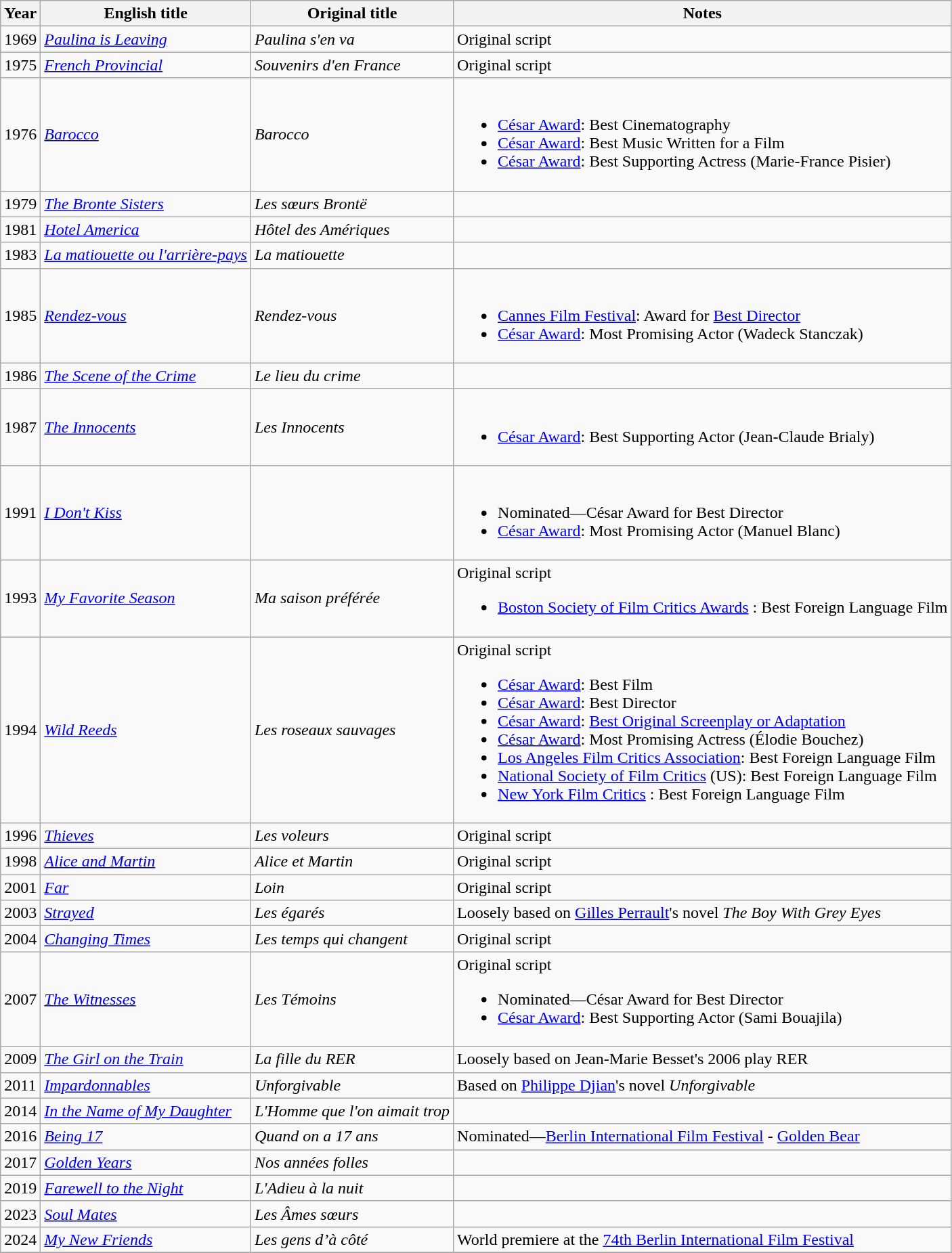<table class="wikitable sortable">
<tr>
<th>Year</th>
<th>English title</th>
<th>Original title</th>
<th class="unsortable">Notes</th>
</tr>
<tr>
<td>1969</td>
<td><em><a href='#'>Paulina is Leaving</a></em></td>
<td><em>Paulina s'en va</em></td>
<td>Original script</td>
</tr>
<tr>
<td>1975</td>
<td><em><a href='#'>French Provincial</a></em></td>
<td><em>Souvenirs d'en France</em></td>
<td>Original script</td>
</tr>
<tr>
<td>1976</td>
<td><em><a href='#'>Barocco</a></em></td>
<td><em>Barocco</em></td>
<td><br><ul><li><a href='#'>César Award</a>: Best Cinematography</li><li><a href='#'>César Award</a>: Best Music Written for a Film</li><li><a href='#'>César Award</a>: Best Supporting Actress (Marie-France Pisier)</li></ul></td>
</tr>
<tr>
<td>1979</td>
<td><em> <a href='#'>The Bronte Sisters</a></em></td>
<td><em>Les sœurs Brontë</em></td>
<td></td>
</tr>
<tr>
<td>1981</td>
<td><em><a href='#'>Hotel America</a></em></td>
<td><em>Hôtel des Amériques</em></td>
<td></td>
</tr>
<tr>
<td>1983</td>
<td><em><a href='#'>La matiouette ou l'arrière-pays</a></em></td>
<td><em>La matiouette</em></td>
<td></td>
</tr>
<tr>
<td>1985</td>
<td><em> <a href='#'>Rendez-vous</a></em></td>
<td><em> Rendez-vous</em></td>
<td><br><ul><li><a href='#'>Cannes Film Festival</a>: Award for <a href='#'>Best Director</a></li><li><a href='#'>César Award</a>: Most Promising Actor (Wadeck Stanczak)</li></ul></td>
</tr>
<tr>
<td>1986</td>
<td><em><a href='#'>The Scene of the Crime</a></em></td>
<td><em> Le lieu du crime</em></td>
<td></td>
</tr>
<tr>
<td>1987</td>
<td><em><a href='#'>The Innocents</a></em></td>
<td><em> Les Innocents</em></td>
<td><br><ul><li><a href='#'>César Award</a>: Best Supporting Actor (Jean-Claude Brialy)</li></ul></td>
</tr>
<tr>
<td>1991</td>
<td><em><a href='#'>I Don't Kiss</a></em></td>
<td></td>
<td><br><ul><li>Nominated—César Award for Best Director</li><li><a href='#'>César Award</a>: Most Promising Actor (Manuel Blanc)</li></ul></td>
</tr>
<tr>
<td>1993</td>
<td><em><a href='#'>My Favorite Season</a></em></td>
<td><em>Ma saison préférée</em></td>
<td>Original script<br><ul><li><a href='#'>Boston Society of Film Critics Awards</a> : Best Foreign Language Film</li></ul></td>
</tr>
<tr>
<td>1994</td>
<td><em> <a href='#'>Wild Reeds</a></em></td>
<td><em>Les roseaux sauvages</em></td>
<td>Original script<br><ul><li><a href='#'>César Award</a>: Best Film</li><li><a href='#'>César Award</a>: Best Director</li><li><a href='#'>César Award</a>: <a href='#'>Best Original Screenplay or Adaptation</a></li><li><a href='#'>César Award</a>: Most Promising Actress (Élodie Bouchez)</li><li><a href='#'>Los Angeles Film Critics Association</a>: Best Foreign Language Film</li><li><a href='#'>National Society of Film Critics</a> (US): Best Foreign Language Film</li><li><a href='#'>New York Film Critics</a> : Best Foreign Language Film</li></ul></td>
</tr>
<tr>
<td>1996</td>
<td><em><a href='#'>Thieves</a></em></td>
<td><em>Les voleurs</em></td>
<td>Original script</td>
</tr>
<tr>
<td>1998</td>
<td><em><a href='#'>Alice and Martin</a></em></td>
<td><em> Alice et Martin</em></td>
<td>Original script</td>
</tr>
<tr>
<td>2001</td>
<td><em><a href='#'>Far</a></em></td>
<td><em>Loin</em></td>
<td>Original script</td>
</tr>
<tr>
<td>2003</td>
<td><em><a href='#'>Strayed</a></em></td>
<td><em>Les égarés</em></td>
<td>Loosely based on <a href='#'>Gilles Perrault</a>'s novel <em>The Boy With Grey Eyes</em></td>
</tr>
<tr>
<td>2004</td>
<td><em><a href='#'>Changing Times</a></em></td>
<td><em>Les temps qui changent</em></td>
<td>Original script</td>
</tr>
<tr>
<td>2007</td>
<td><em><a href='#'>The Witnesses</a></em></td>
<td><em>Les Témoins</em></td>
<td>Original script<br><ul><li>Nominated—César Award for Best Director</li><li><a href='#'>César Award</a>: Best Supporting Actor (Sami Bouajila)</li></ul></td>
</tr>
<tr>
<td>2009</td>
<td><em><a href='#'>The Girl on the Train</a></em></td>
<td><em>La fille du RER</em></td>
<td>Loosely based on Jean-Marie Besset's 2006 play RER</td>
</tr>
<tr>
<td>2011</td>
<td><em><a href='#'>Impardonnables</a></em></td>
<td><em>Unforgivable</em></td>
<td>Based on <a href='#'>Philippe Djian</a>'s novel <em>Unforgivable</em></td>
</tr>
<tr>
<td>2014</td>
<td><em><a href='#'>In the Name of My Daughter</a></em></td>
<td><em>L'Homme que l'on aimait trop</em></td>
<td></td>
</tr>
<tr>
<td>2016</td>
<td><em><a href='#'>Being 17</a></em></td>
<td><em>Quand on a 17 ans</em></td>
<td>Nominated—<a href='#'>Berlin International Film Festival</a> - <a href='#'>Golden Bear</a></td>
</tr>
<tr>
<td>2017</td>
<td><em><a href='#'>Golden Years</a></em></td>
<td><em>Nos années folles</em></td>
<td></td>
</tr>
<tr>
<td>2019</td>
<td><em><a href='#'>Farewell to the Night</a></em></td>
<td><em>L'Adieu à la nuit</em></td>
<td></td>
</tr>
<tr>
<td>2023</td>
<td><em><a href='#'>Soul Mates</a></em></td>
<td><em>Les Âmes sœurs</em></td>
<td></td>
</tr>
<tr>
<td>2024</td>
<td><em><a href='#'>My New Friends</a></em></td>
<td><em>Les gens d’à côté</em></td>
<td>World premiere at the <a href='#'>74th Berlin International Film Festival</a></td>
</tr>
<tr>
</tr>
</table>
